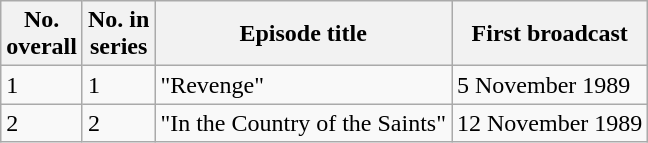<table class="wikitable">
<tr>
<th>No.<br>overall</th>
<th>No. in<br>series</th>
<th>Episode title</th>
<th>First broadcast</th>
</tr>
<tr>
<td>1</td>
<td>1</td>
<td>"Revenge"</td>
<td>5 November 1989</td>
</tr>
<tr>
<td>2</td>
<td>2</td>
<td>"In the Country of the Saints"</td>
<td>12 November 1989</td>
</tr>
</table>
